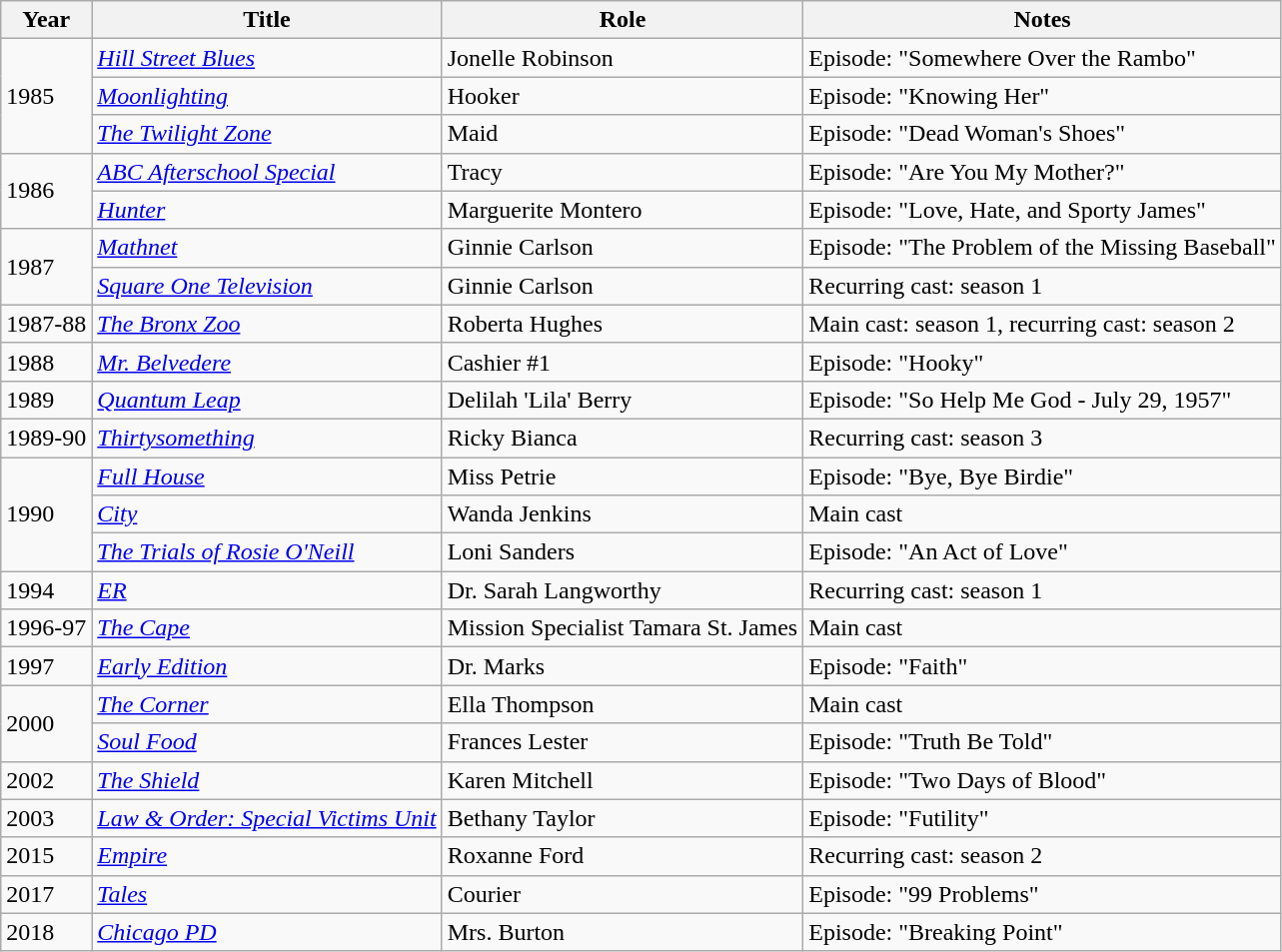<table class="wikitable sortable">
<tr>
<th>Year</th>
<th>Title</th>
<th>Role</th>
<th>Notes</th>
</tr>
<tr>
<td rowspan="3">1985</td>
<td><em><a href='#'>Hill Street Blues</a></em></td>
<td>Jonelle Robinson</td>
<td>Episode: "Somewhere Over the Rambo"</td>
</tr>
<tr>
<td><em><a href='#'>Moonlighting</a></em></td>
<td>Hooker</td>
<td>Episode: "Knowing Her"</td>
</tr>
<tr>
<td><em><a href='#'>The Twilight Zone</a></em></td>
<td>Maid</td>
<td>Episode: "Dead Woman's Shoes"</td>
</tr>
<tr>
<td rowspan="2">1986</td>
<td><em><a href='#'>ABC Afterschool Special</a></em></td>
<td>Tracy</td>
<td>Episode: "Are You My Mother?"</td>
</tr>
<tr>
<td><em><a href='#'>Hunter</a></em></td>
<td>Marguerite Montero</td>
<td>Episode: "Love, Hate, and Sporty James"</td>
</tr>
<tr>
<td rowspan="2">1987</td>
<td><em><a href='#'>Mathnet</a></em></td>
<td>Ginnie Carlson</td>
<td>Episode: "The Problem of the Missing Baseball"</td>
</tr>
<tr>
<td><em><a href='#'>Square One Television</a></em></td>
<td>Ginnie Carlson</td>
<td>Recurring cast: season 1</td>
</tr>
<tr>
<td>1987-88</td>
<td><em><a href='#'>The Bronx Zoo</a></em></td>
<td>Roberta Hughes</td>
<td>Main cast: season 1, recurring cast: season 2</td>
</tr>
<tr>
<td>1988</td>
<td><em><a href='#'>Mr. Belvedere</a></em></td>
<td>Cashier #1</td>
<td>Episode: "Hooky"</td>
</tr>
<tr>
<td>1989</td>
<td><em><a href='#'>Quantum Leap</a></em></td>
<td>Delilah 'Lila' Berry</td>
<td>Episode: "So Help Me God - July 29, 1957"</td>
</tr>
<tr>
<td>1989-90</td>
<td><em><a href='#'>Thirtysomething</a></em></td>
<td>Ricky Bianca</td>
<td>Recurring cast: season 3</td>
</tr>
<tr>
<td rowspan="3">1990</td>
<td><em><a href='#'>Full House</a></em></td>
<td>Miss Petrie</td>
<td>Episode: "Bye, Bye Birdie"</td>
</tr>
<tr>
<td><em><a href='#'>City</a></em></td>
<td>Wanda Jenkins</td>
<td>Main cast</td>
</tr>
<tr>
<td><em><a href='#'>The Trials of Rosie O'Neill</a></em></td>
<td>Loni Sanders</td>
<td>Episode: "An Act of Love"</td>
</tr>
<tr>
<td>1994</td>
<td><em><a href='#'>ER</a></em></td>
<td>Dr. Sarah Langworthy</td>
<td>Recurring cast: season 1</td>
</tr>
<tr>
<td>1996-97</td>
<td><em><a href='#'>The Cape</a></em></td>
<td>Mission Specialist Tamara St. James</td>
<td>Main cast</td>
</tr>
<tr>
<td>1997</td>
<td><em><a href='#'>Early Edition</a></em></td>
<td>Dr. Marks</td>
<td>Episode: "Faith"</td>
</tr>
<tr>
<td rowspan="2">2000</td>
<td><em><a href='#'>The Corner</a></em></td>
<td>Ella Thompson</td>
<td>Main cast</td>
</tr>
<tr>
<td><em><a href='#'>Soul Food</a></em></td>
<td>Frances Lester</td>
<td>Episode: "Truth Be Told"</td>
</tr>
<tr>
<td>2002</td>
<td><em><a href='#'>The Shield</a></em></td>
<td>Karen Mitchell</td>
<td>Episode: "Two Days of Blood"</td>
</tr>
<tr>
<td>2003</td>
<td><em><a href='#'>Law & Order: Special Victims Unit</a></em></td>
<td>Bethany Taylor</td>
<td>Episode: "Futility"</td>
</tr>
<tr>
<td>2015</td>
<td><em><a href='#'>Empire</a></em></td>
<td>Roxanne Ford</td>
<td>Recurring cast: season 2</td>
</tr>
<tr>
<td>2017</td>
<td><em><a href='#'>Tales</a></em></td>
<td>Courier</td>
<td>Episode: "99 Problems"</td>
</tr>
<tr>
<td>2018</td>
<td><em><a href='#'>Chicago PD</a></em></td>
<td>Mrs. Burton</td>
<td>Episode: "Breaking Point"</td>
</tr>
</table>
